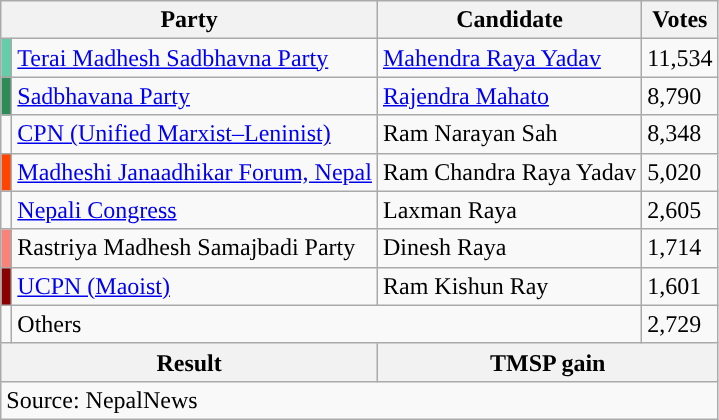<table class="wikitable">
<tr>
<th colspan="2">Party</th>
<th>Candidate</th>
<th>Votes</th>
</tr>
<tr>
<td style="background-color:mediumaquamarine"></td>
<td><a href='#'>Terai Madhesh Sadbhavna Party</a></td>
<td><a href='#'>Mahendra Raya Yadav</a></td>
<td>11,534</td>
</tr>
<tr>
<td style="background-color:seagreen"></td>
<td><a href='#'>Sadbhavana Party</a></td>
<td><a href='#'>Rajendra Mahato</a></td>
<td>8,790</td>
</tr>
<tr>
<td style="background-color:"></td>
<td><a href='#'>CPN (Unified Marxist–Leninist)</a></td>
<td>Ram Narayan Sah</td>
<td>8,348</td>
</tr>
<tr>
<td style="background-color:orangered"></td>
<td><a href='#'>Madheshi Janaadhikar Forum, Nepal</a></td>
<td>Ram Chandra Raya Yadav</td>
<td>5,020</td>
</tr>
<tr>
<td style="background-color:"></td>
<td><a href='#'>Nepali Congress</a></td>
<td>Laxman Raya</td>
<td>2,605</td>
</tr>
<tr>
<td style="background-color:#F88379"></td>
<td>Rastriya Madhesh Samajbadi Party</td>
<td>Dinesh Raya</td>
<td>1,714</td>
</tr>
<tr>
<td style="background-color:darkred"></td>
<td><a href='#'>UCPN (Maoist)</a></td>
<td>Ram Kishun Ray</td>
<td>1,601</td>
</tr>
<tr>
<td></td>
<td colspan="2">Others</td>
<td>2,729</td>
</tr>
<tr>
<th colspan="2">Result</th>
<th colspan="2">TMSP gain</th>
</tr>
<tr>
<td colspan="4">Source: NepalNews</td>
</tr>
</table>
